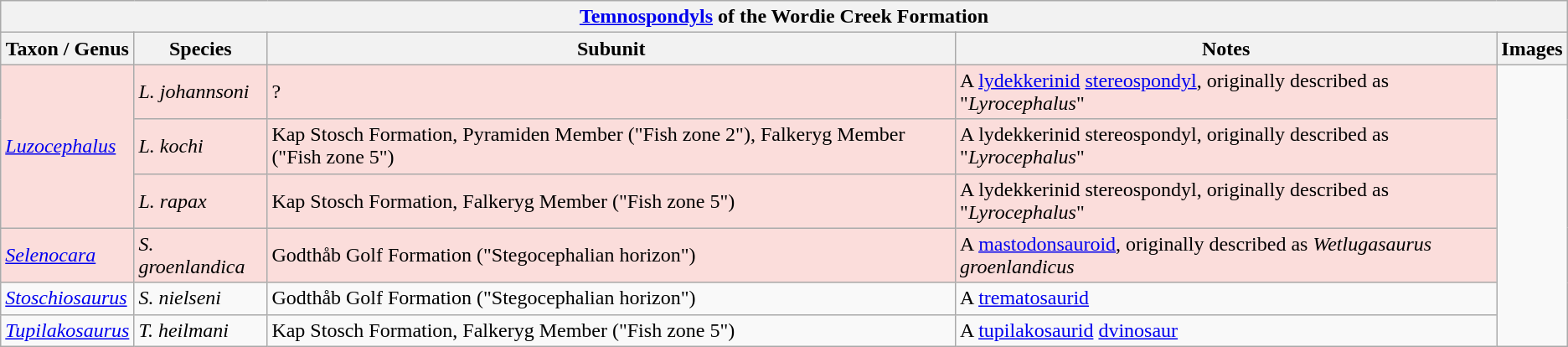<table class="wikitable" align="center">
<tr>
<th colspan="5" align="center"><strong><a href='#'>Temnospondyls</a> of the Wordie Creek Formation</strong></th>
</tr>
<tr>
<th>Taxon / Genus</th>
<th>Species</th>
<th>Subunit</th>
<th>Notes</th>
<th>Images</th>
</tr>
<tr>
<td rowspan="3" style="background:#fbdddb;"><em><a href='#'>Luzocephalus</a></em></td>
<td style="background:#fbdddb;"><em>L. johannsoni</em></td>
<td style="background:#fbdddb;">?</td>
<td style="background:#fbdddb;">A <a href='#'>lydekkerinid</a> <a href='#'>stereospondyl</a>, originally described as "<em>Lyrocephalus</em>"</td>
<td rowspan="6"></td>
</tr>
<tr>
<td style="background:#fbdddb;"><em>L. kochi</em></td>
<td style="background:#fbdddb;">Kap Stosch Formation, Pyramiden Member ("Fish zone 2"), Falkeryg Member ("Fish zone 5")</td>
<td style="background:#fbdddb;">A lydekkerinid stereospondyl, originally described as "<em>Lyrocephalus</em>"</td>
</tr>
<tr>
<td style="background:#fbdddb;"><em>L. rapax</em></td>
<td style="background:#fbdddb;">Kap Stosch Formation, Falkeryg Member ("Fish zone 5")</td>
<td style="background:#fbdddb;">A lydekkerinid stereospondyl, originally described as "<em>Lyrocephalus</em>"</td>
</tr>
<tr>
<td style="background:#fbdddb;"><em><a href='#'>Selenocara</a></em></td>
<td style="background:#fbdddb;"><em>S. groenlandica</em></td>
<td style="background:#fbdddb;">Godthåb Golf Formation ("Stegocephalian horizon")</td>
<td style="background:#fbdddb;">A <a href='#'>mastodonsauroid</a>, originally described as <em>Wetlugasaurus groenlandicus</em></td>
</tr>
<tr>
<td><em><a href='#'>Stoschiosaurus</a></em></td>
<td><em>S. nielseni</em></td>
<td>Godthåb Golf Formation ("Stegocephalian horizon")</td>
<td>A <a href='#'>trematosaurid</a></td>
</tr>
<tr>
<td><em><a href='#'>Tupilakosaurus</a></em></td>
<td><em>T. heilmani</em></td>
<td>Kap Stosch Formation, Falkeryg Member ("Fish zone 5")</td>
<td>A <a href='#'>tupilakosaurid</a> <a href='#'>dvinosaur</a></td>
</tr>
</table>
